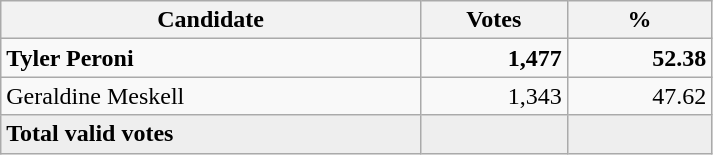<table style="width:475px;" class="wikitable">
<tr>
<th align="center">Candidate</th>
<th align="center">Votes</th>
<th align="center">%</th>
</tr>
<tr>
<td align="left"><strong>Tyler Peroni</strong></td>
<td align="right"><strong>1,477</strong></td>
<td align="right"><strong>52.38</strong></td>
</tr>
<tr>
<td align="left">Geraldine Meskell</td>
<td align="right">1,343</td>
<td align="right">47.62</td>
</tr>
<tr bgcolor="#EEEEEE">
<td align="left"><strong>Total valid votes</strong></td>
<td align="right"></td>
<td align="right"></td>
</tr>
</table>
